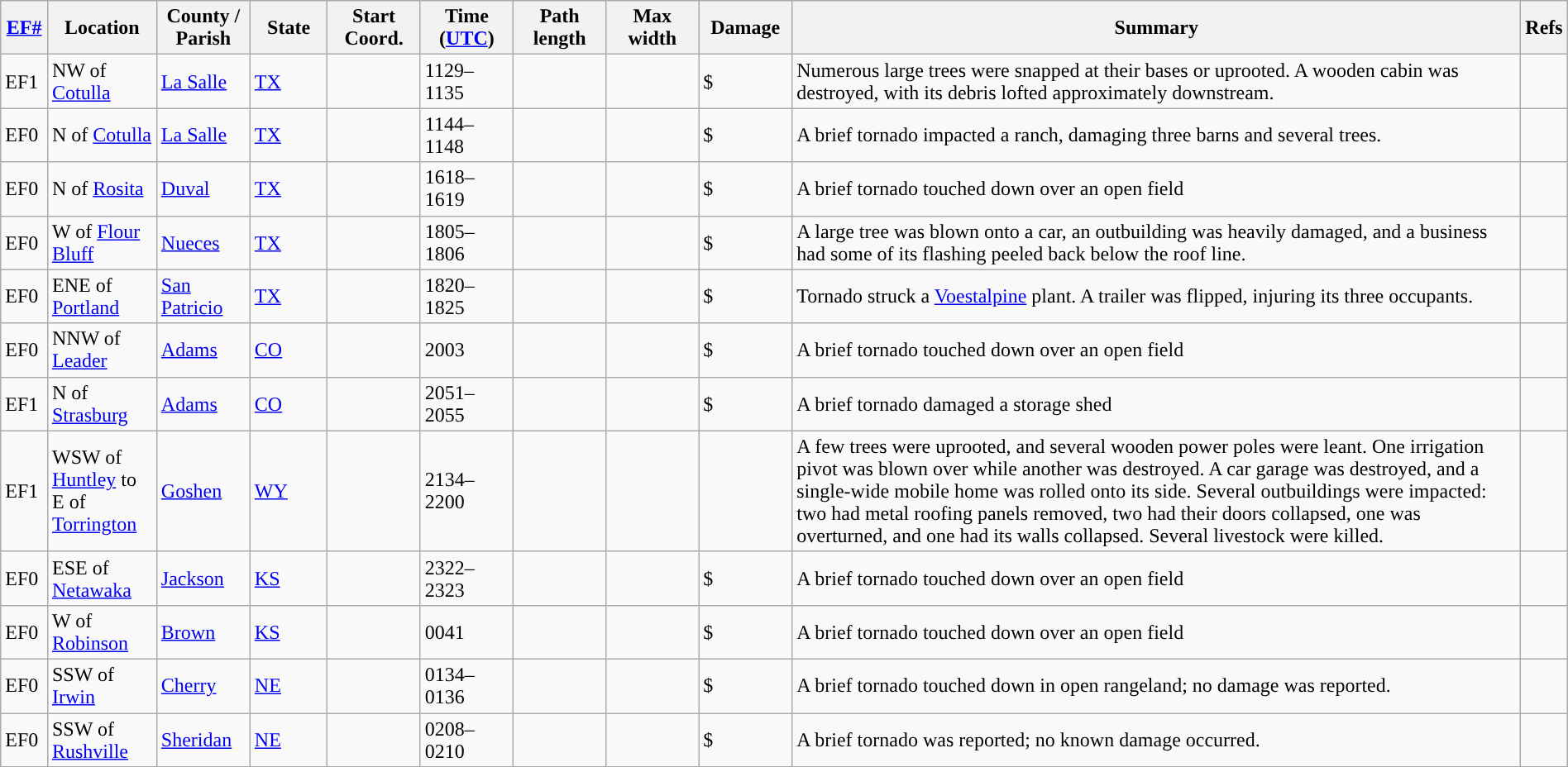<table class="wikitable sortable" style="width:100%;">
<tr>
<th scope="col" width="3%" align="center"><a href='#'>EF#</a></th>
<th scope="col" width="7%" align="center" class="unsortable">Location</th>
<th scope="col" width="6%" align="center" class="unsortable">County / Parish</th>
<th scope="col" width="5%" align="center">State</th>
<th scope="col" width="6%" align="center">Start Coord.</th>
<th scope="col" width="6%" align="center">Time (<a href='#'>UTC</a>)</th>
<th scope="col" width="6%" align="center">Path length</th>
<th scope="col" width="6%" align="center">Max width</th>
<th scope="col" width="6%" align="center">Damage</th>
<th scope="col" width="48%" class="unsortable" align="center">Summary</th>
<th scope="col" width="48%" class="unsortable" align="center">Refs</th>
</tr>
<tr>
<td>EF1</td>
<td>NW of <a href='#'>Cotulla</a></td>
<td><a href='#'>La Salle</a></td>
<td><a href='#'>TX</a></td>
<td></td>
<td>1129–1135</td>
<td></td>
<td></td>
<td>$</td>
<td>Numerous large trees were snapped at their bases or uprooted. A wooden cabin was destroyed, with its debris lofted approximately  downstream.</td>
<td></td>
</tr>
<tr>
<td>EF0</td>
<td>N of <a href='#'>Cotulla</a></td>
<td><a href='#'>La Salle</a></td>
<td><a href='#'>TX</a></td>
<td></td>
<td>1144–1148</td>
<td></td>
<td></td>
<td>$</td>
<td>A brief tornado impacted a ranch, damaging three barns and several trees.</td>
<td></td>
</tr>
<tr>
<td>EF0</td>
<td>N of <a href='#'>Rosita</a></td>
<td><a href='#'>Duval</a></td>
<td><a href='#'>TX</a></td>
<td></td>
<td>1618–1619</td>
<td></td>
<td></td>
<td>$</td>
<td>A brief tornado touched down over an open field</td>
<td></td>
</tr>
<tr>
<td>EF0</td>
<td>W of <a href='#'>Flour Bluff</a></td>
<td><a href='#'>Nueces</a></td>
<td><a href='#'>TX</a></td>
<td></td>
<td>1805–1806</td>
<td></td>
<td></td>
<td>$</td>
<td>A large tree was blown onto a car, an outbuilding was heavily damaged, and a business had some of its flashing peeled back below the roof line.</td>
<td></td>
</tr>
<tr>
<td>EF0</td>
<td>ENE of <a href='#'>Portland</a></td>
<td><a href='#'>San Patricio</a></td>
<td><a href='#'>TX</a></td>
<td></td>
<td>1820–1825</td>
<td></td>
<td></td>
<td>$</td>
<td>Tornado struck a <a href='#'>Voestalpine</a> plant. A trailer was flipped, injuring its three occupants.</td>
<td></td>
</tr>
<tr>
<td>EF0</td>
<td>NNW of <a href='#'>Leader</a></td>
<td><a href='#'>Adams</a></td>
<td><a href='#'>CO</a></td>
<td></td>
<td>2003</td>
<td></td>
<td></td>
<td>$</td>
<td>A brief tornado touched down over an open field</td>
<td></td>
</tr>
<tr>
<td>EF1</td>
<td>N of <a href='#'>Strasburg</a></td>
<td><a href='#'>Adams</a></td>
<td><a href='#'>CO</a></td>
<td></td>
<td>2051–2055</td>
<td></td>
<td></td>
<td>$</td>
<td>A brief tornado damaged a storage shed</td>
<td></td>
</tr>
<tr>
<td>EF1</td>
<td>WSW of <a href='#'>Huntley</a> to E of <a href='#'>Torrington</a></td>
<td><a href='#'>Goshen</a></td>
<td><a href='#'>WY</a></td>
<td></td>
<td>2134–2200</td>
<td></td>
<td></td>
<td></td>
<td>A few trees were uprooted, and several wooden power poles were leant. One irrigation pivot was blown over while another was destroyed. A car garage was destroyed, and a single-wide mobile home was rolled onto its side. Several outbuildings were impacted: two had metal roofing panels removed, two had their doors collapsed, one was overturned, and one had its walls collapsed. Several livestock were killed.</td>
<td></td>
</tr>
<tr>
<td>EF0</td>
<td>ESE of <a href='#'>Netawaka</a></td>
<td><a href='#'>Jackson</a></td>
<td><a href='#'>KS</a></td>
<td></td>
<td>2322–2323</td>
<td></td>
<td></td>
<td>$</td>
<td>A brief tornado touched down over an open field</td>
<td></td>
</tr>
<tr>
<td>EF0</td>
<td>W of <a href='#'>Robinson</a></td>
<td><a href='#'>Brown</a></td>
<td><a href='#'>KS</a></td>
<td></td>
<td>0041</td>
<td></td>
<td></td>
<td>$</td>
<td>A brief tornado touched down over an open field</td>
<td></td>
</tr>
<tr>
<td>EF0</td>
<td>SSW of <a href='#'>Irwin</a></td>
<td><a href='#'>Cherry</a></td>
<td><a href='#'>NE</a></td>
<td></td>
<td>0134–0136</td>
<td></td>
<td></td>
<td>$</td>
<td>A brief tornado touched down in open rangeland; no damage was reported.</td>
<td></td>
</tr>
<tr>
<td>EF0</td>
<td>SSW of <a href='#'>Rushville</a></td>
<td><a href='#'>Sheridan</a></td>
<td><a href='#'>NE</a></td>
<td></td>
<td>0208–0210</td>
<td></td>
<td></td>
<td>$</td>
<td>A brief tornado was reported; no known damage occurred.</td>
<td></td>
</tr>
<tr>
</tr>
</table>
